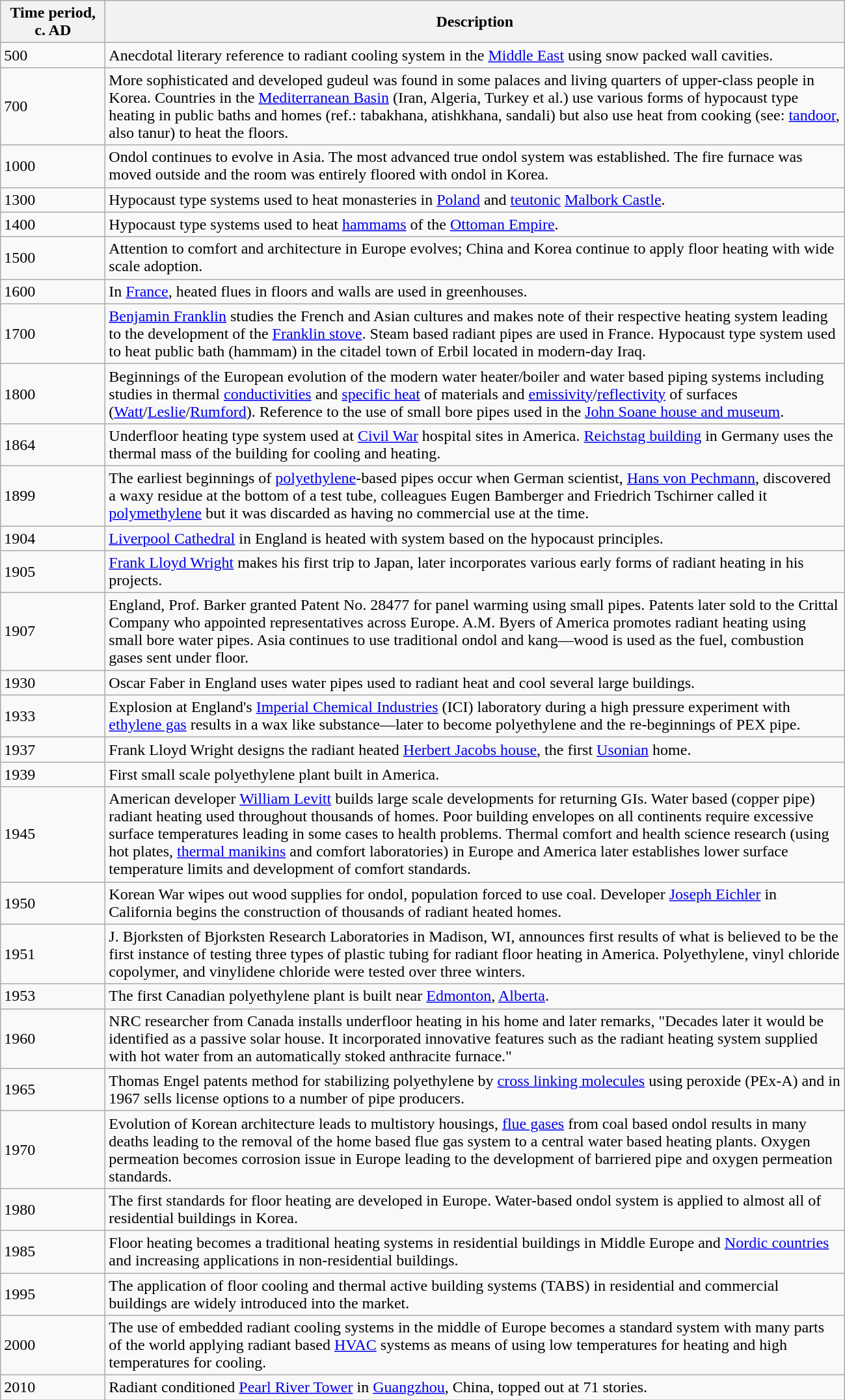<table class="wikitable">
<tr>
<th style="width:100px;">Time period, c. AD</th>
<th style="width:750px;">Description</th>
</tr>
<tr>
<td>500</td>
<td>Anecdotal literary reference to radiant cooling system in the <a href='#'>Middle East</a> using snow packed wall cavities.</td>
</tr>
<tr>
<td>700</td>
<td>More sophisticated and developed gudeul was found in some palaces and living quarters of upper-class people in Korea. Countries in the <a href='#'>Mediterranean Basin</a> (Iran, Algeria, Turkey et al.) use various forms of hypocaust type heating in public baths and homes (ref.: tabakhana, atishkhana, sandali) but also use heat from cooking (see: <a href='#'>tandoor</a>, also tanur) to heat the floors.</td>
</tr>
<tr>
<td>1000</td>
<td>Ondol continues to evolve in Asia. The most advanced true ondol system was established. The fire furnace was moved outside and the room was entirely floored with ondol in Korea.</td>
</tr>
<tr>
<td>1300</td>
<td>Hypocaust type systems used to heat monasteries in <a href='#'>Poland</a> and <a href='#'>teutonic</a> <a href='#'>Malbork Castle</a>.</td>
</tr>
<tr>
<td>1400</td>
<td>Hypocaust type systems used to heat <a href='#'>hammams</a> of the <a href='#'>Ottoman Empire</a>.</td>
</tr>
<tr>
<td>1500</td>
<td>Attention to comfort and architecture in Europe evolves; China and Korea continue to apply floor heating with wide scale adoption.</td>
</tr>
<tr>
<td>1600</td>
<td>In <a href='#'>France</a>, heated flues in floors and walls are used in greenhouses.</td>
</tr>
<tr>
<td>1700</td>
<td><a href='#'>Benjamin Franklin</a> studies the French and Asian cultures and makes note of their respective heating system leading to the development of the <a href='#'>Franklin stove</a>. Steam based radiant pipes are used in France. Hypocaust type system used to heat public bath (hammam) in the citadel town of Erbil located in modern-day Iraq.</td>
</tr>
<tr>
<td>1800</td>
<td>Beginnings of the European evolution of the modern water heater/boiler and water based piping systems including studies in thermal <a href='#'>conductivities</a> and <a href='#'>specific heat</a> of materials and <a href='#'>emissivity</a>/<a href='#'>reflectivity</a> of surfaces (<a href='#'>Watt</a>/<a href='#'>Leslie</a>/<a href='#'>Rumford</a>). Reference to the use of small bore pipes used in the <a href='#'>John Soane house and museum</a>.</td>
</tr>
<tr>
<td>1864</td>
<td>Underfloor heating type system used at <a href='#'>Civil War</a> hospital sites in America. <a href='#'>Reichstag building</a> in Germany uses the thermal mass of the building for cooling and heating.</td>
</tr>
<tr>
<td>1899</td>
<td>The earliest beginnings of <a href='#'>polyethylene</a>-based pipes occur when German scientist, <a href='#'>Hans von Pechmann</a>, discovered a waxy residue at the bottom of a test tube, colleagues Eugen Bamberger and Friedrich Tschirner called it <a href='#'>polymethylene</a> but it was discarded as having no commercial use at the time.</td>
</tr>
<tr>
<td>1904</td>
<td><a href='#'>Liverpool Cathedral</a> in England is heated with system based on the hypocaust principles.</td>
</tr>
<tr>
<td>1905</td>
<td><a href='#'>Frank Lloyd Wright</a> makes his first trip to Japan, later incorporates various early forms of radiant heating in his projects.</td>
</tr>
<tr>
<td>1907</td>
<td>England, Prof. Barker granted Patent No. 28477 for panel warming using small pipes. Patents later sold to the Crittal Company who appointed representatives across Europe. A.M. Byers of America promotes radiant heating using small bore water pipes. Asia continues to use traditional ondol and kang—wood is used as the fuel, combustion gases sent under floor.</td>
</tr>
<tr>
<td>1930</td>
<td>Oscar Faber in England uses water pipes used to radiant heat and cool several large buildings.</td>
</tr>
<tr>
<td>1933</td>
<td>Explosion at England's <a href='#'>Imperial Chemical Industries</a> (ICI) laboratory during a high pressure experiment with <a href='#'>ethylene gas</a> results in a wax like substance—later to become polyethylene and the re-beginnings of PEX pipe.</td>
</tr>
<tr>
<td>1937</td>
<td>Frank Lloyd Wright designs the radiant heated <a href='#'>Herbert Jacobs house</a>, the first <a href='#'>Usonian</a> home.</td>
</tr>
<tr>
<td>1939</td>
<td>First small scale polyethylene plant built in America.</td>
</tr>
<tr>
<td>1945</td>
<td>American developer <a href='#'>William Levitt</a> builds large scale developments for returning GIs. Water based (copper pipe) radiant heating used throughout thousands of homes. Poor building envelopes on all continents require excessive surface temperatures leading in some cases to health problems. Thermal comfort and health science research (using hot plates, <a href='#'>thermal manikins</a> and comfort laboratories) in Europe and America later establishes lower surface temperature limits and development of comfort standards.</td>
</tr>
<tr>
<td>1950</td>
<td>Korean War wipes out wood supplies for ondol, population forced to use coal. Developer <a href='#'>Joseph Eichler</a> in California begins the construction of thousands of radiant heated homes.</td>
</tr>
<tr>
<td>1951</td>
<td>J. Bjorksten of Bjorksten Research Laboratories in Madison, WI, announces first results of what is believed to be the first instance of testing three types of plastic tubing for radiant floor heating in America. Polyethylene, vinyl chloride copolymer, and vinylidene chloride were tested over three winters.</td>
</tr>
<tr>
<td>1953</td>
<td>The first Canadian polyethylene plant is built near <a href='#'>Edmonton</a>, <a href='#'>Alberta</a>.</td>
</tr>
<tr>
<td>1960</td>
<td>NRC researcher from Canada installs underfloor heating in his home and later remarks, "Decades later it would be identified as a passive solar house. It incorporated innovative features such as the radiant heating system supplied with hot water from an automatically stoked anthracite furnace."</td>
</tr>
<tr>
<td>1965</td>
<td>Thomas Engel patents method for stabilizing polyethylene by <a href='#'>cross linking molecules</a> using peroxide (PEx-A) and in 1967 sells license options to a number of pipe producers.</td>
</tr>
<tr>
<td>1970</td>
<td>Evolution of Korean architecture leads to multistory housings, <a href='#'>flue gases</a> from coal based ondol results in many deaths leading to the removal of the home based flue gas system to a central water based heating plants. Oxygen permeation becomes corrosion issue in Europe leading to the development of barriered pipe and oxygen permeation standards.</td>
</tr>
<tr>
<td>1980</td>
<td>The first standards for floor heating are developed in Europe. Water-based ondol system is applied to almost all of residential buildings in Korea.</td>
</tr>
<tr>
<td>1985</td>
<td>Floor heating becomes a traditional heating systems in residential buildings in Middle Europe and <a href='#'>Nordic countries</a> and increasing applications in non-residential buildings.</td>
</tr>
<tr>
<td>1995</td>
<td>The application of floor cooling and thermal active building systems (TABS) in residential and commercial buildings are widely introduced into the market.</td>
</tr>
<tr>
<td>2000</td>
<td>The use of embedded radiant cooling systems in the middle of Europe becomes a standard system with many parts of the world applying radiant based <a href='#'>HVAC</a> systems as means of using low temperatures for heating and high temperatures for cooling.</td>
</tr>
<tr>
<td>2010</td>
<td>Radiant conditioned <a href='#'>Pearl River Tower</a> in <a href='#'>Guangzhou</a>, China, topped out at 71 stories.</td>
</tr>
</table>
